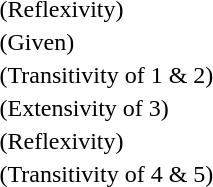<table>
<tr>
<td></td>
<td>(Reflexivity)</td>
</tr>
<tr>
<td></td>
<td>(Given)</td>
</tr>
<tr>
<td></td>
<td>(Transitivity of 1 & 2)</td>
</tr>
<tr>
<td></td>
<td>(Extensivity of 3)</td>
</tr>
<tr>
<td></td>
<td>(Reflexivity)</td>
</tr>
<tr>
<td></td>
<td>(Transitivity of 4 & 5)</td>
</tr>
</table>
